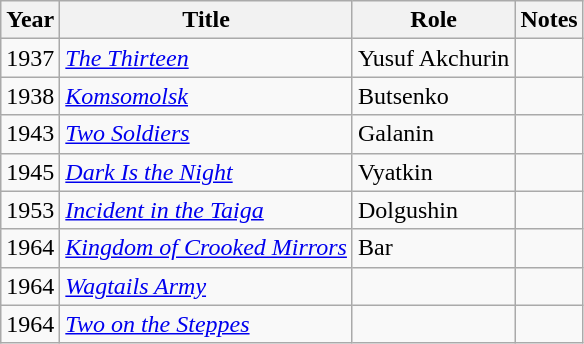<table class="wikitable sortable">
<tr>
<th>Year</th>
<th>Title</th>
<th>Role</th>
<th class="unsortable">Notes</th>
</tr>
<tr>
<td>1937</td>
<td><em><a href='#'>The Thirteen</a></em></td>
<td>Yusuf Akchurin</td>
<td></td>
</tr>
<tr>
<td>1938</td>
<td><em><a href='#'>Komsomolsk</a></em></td>
<td>Butsenko</td>
<td></td>
</tr>
<tr>
<td>1943</td>
<td><em><a href='#'>Two Soldiers</a></em></td>
<td>Galanin</td>
<td></td>
</tr>
<tr>
<td>1945</td>
<td><em><a href='#'>Dark Is the Night</a></em></td>
<td>Vyatkin</td>
<td></td>
</tr>
<tr>
<td>1953</td>
<td><em><a href='#'>Incident in the Taiga</a></em></td>
<td>Dolgushin</td>
<td></td>
</tr>
<tr>
<td>1964</td>
<td><em><a href='#'>Kingdom of Crooked Mirrors</a></em></td>
<td>Bar</td>
<td></td>
</tr>
<tr>
<td>1964</td>
<td><em><a href='#'>Wagtails Army</a></em></td>
<td></td>
<td></td>
</tr>
<tr>
<td>1964</td>
<td><em><a href='#'>Two on the Steppes</a></em></td>
<td></td>
<td></td>
</tr>
</table>
